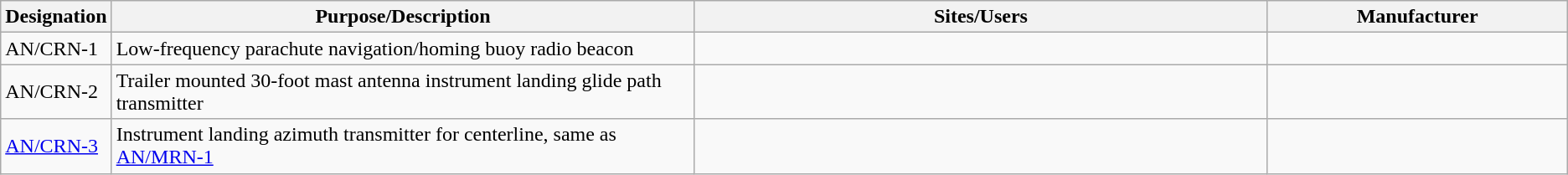<table class="wikitable sortable">
<tr>
<th scope="col">Designation</th>
<th scope="col" style="width: 500px;">Purpose/Description</th>
<th scope="col" style="width: 500px;">Sites/Users</th>
<th scope="col" style="width: 250px;">Manufacturer</th>
</tr>
<tr>
<td>AN/CRN-1</td>
<td>Low-frequency parachute navigation/homing buoy radio beacon</td>
<td></td>
<td></td>
</tr>
<tr>
<td>AN/CRN-2</td>
<td>Trailer mounted 30-foot mast antenna instrument landing glide path transmitter</td>
<td></td>
<td></td>
</tr>
<tr>
<td><a href='#'>AN/CRN-3</a></td>
<td>Instrument landing azimuth transmitter for centerline, same as <a href='#'>AN/MRN-1</a></td>
<td></td>
<td></td>
</tr>
</table>
